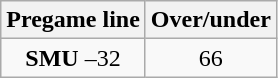<table class="wikitable">
<tr align="center">
<th style=>Pregame line</th>
<th style=>Over/under</th>
</tr>
<tr align="center">
<td><strong>SMU</strong> –32</td>
<td>66</td>
</tr>
</table>
